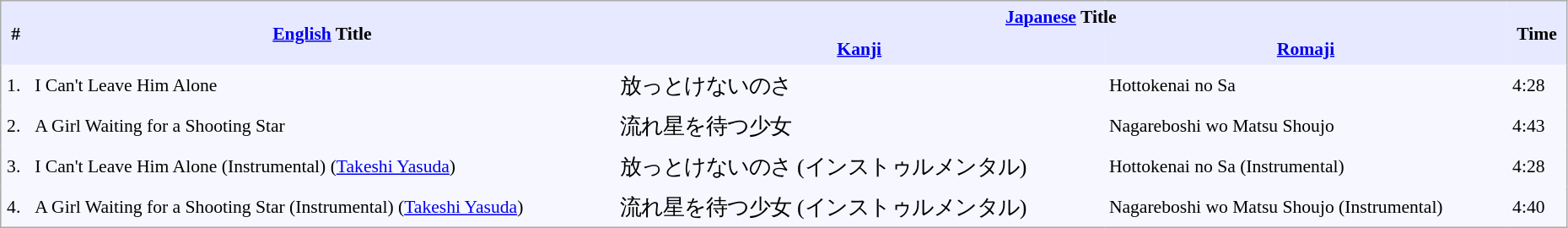<table border="0" cellpadding="4" cellspacing="0"  style="border:1px #aaa solid; border-collapse:collapse; padding:0.2em; margin:0 1em 1em; background:#f7f8ff; font-size:0.9em; width:98%;">
<tr style="vertical-align:middle; background:#e6e9ff;">
<th rowspan="2">#</th>
<th rowspan="2"><a href='#'>English</a> Title</th>
<th colspan="2"><a href='#'>Japanese</a> Title</th>
<th rowspan="2">Time</th>
</tr>
<tr style="background:#e6e9ff;">
<th><a href='#'>Kanji</a></th>
<th><a href='#'>Romaji</a></th>
</tr>
<tr>
<td>1.</td>
<td>I Can't Leave Him Alone</td>
<td style="font-size: 120%;">放っとけないのさ</td>
<td>Hottokenai no Sa</td>
<td>4:28</td>
</tr>
<tr>
<td>2.</td>
<td>A Girl Waiting for a Shooting Star</td>
<td style="font-size: 120%;">流れ星を待つ少女</td>
<td>Nagareboshi wo Matsu Shoujo</td>
<td>4:43</td>
</tr>
<tr>
<td>3.</td>
<td>I Can't Leave Him Alone (Instrumental) (<a href='#'>Takeshi Yasuda</a>)</td>
<td style="font-size: 120%;">放っとけないのさ (インストゥルメンタル)</td>
<td>Hottokenai no Sa (Instrumental)</td>
<td>4:28</td>
</tr>
<tr>
<td>4.</td>
<td>A Girl Waiting for a Shooting Star (Instrumental) (<a href='#'>Takeshi Yasuda</a>)</td>
<td style="font-size: 120%;">流れ星を待つ少女 (インストゥルメンタル)</td>
<td>Nagareboshi wo Matsu Shoujo (Instrumental)</td>
<td>4:40</td>
</tr>
</table>
